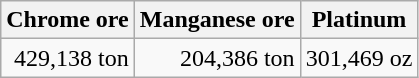<table class="wikitable floatright" style=text-align:right;>
<tr>
<th>Chrome ore</th>
<th>Manganese ore</th>
<th>Platinum</th>
</tr>
<tr>
<td>429,138 ton</td>
<td>204,386 ton</td>
<td>301,469 oz</td>
</tr>
</table>
